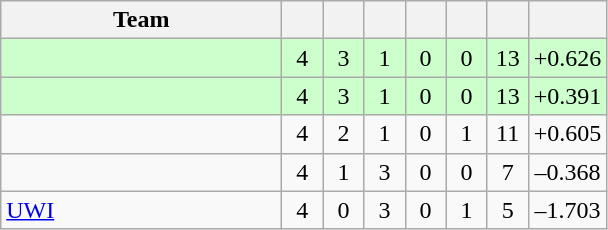<table class="wikitable" style="text-align:center">
<tr>
<th width=180>Team</th>
<th width=20></th>
<th width=20></th>
<th width=20></th>
<th width=20></th>
<th width=20></th>
<th width=20></th>
<th width=45></th>
</tr>
<tr style="background:#cfc">
<td align="left"></td>
<td>4</td>
<td>3</td>
<td>1</td>
<td>0</td>
<td>0</td>
<td>13</td>
<td>+0.626</td>
</tr>
<tr style="background:#cfc">
<td align="left"></td>
<td>4</td>
<td>3</td>
<td>1</td>
<td>0</td>
<td>0</td>
<td>13</td>
<td>+0.391</td>
</tr>
<tr>
<td align="left"></td>
<td>4</td>
<td>2</td>
<td>1</td>
<td>0</td>
<td>1</td>
<td>11</td>
<td>+0.605</td>
</tr>
<tr>
<td align="left"></td>
<td>4</td>
<td>1</td>
<td>3</td>
<td>0</td>
<td>0</td>
<td>7</td>
<td>–0.368</td>
</tr>
<tr>
<td align="left"> <a href='#'>UWI</a></td>
<td>4</td>
<td>0</td>
<td>3</td>
<td>0</td>
<td>1</td>
<td>5</td>
<td>–1.703</td>
</tr>
</table>
